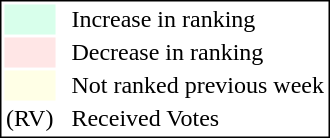<table style="border:1px solid black;">
<tr>
<td style="background:#D8FFEB; width:20px;"></td>
<td> </td>
<td>Increase in ranking</td>
</tr>
<tr>
<td style="background:#FFE6E6; width:20px;"></td>
<td> </td>
<td>Decrease in ranking</td>
</tr>
<tr>
<td style="background:#FFFFE6; width:20px;"></td>
<td> </td>
<td>Not ranked previous week</td>
</tr>
<tr>
<td>(RV)</td>
<td> </td>
<td>Received Votes</td>
</tr>
</table>
